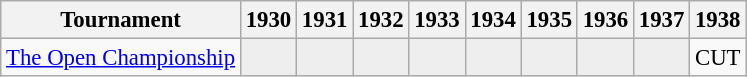<table class="wikitable" style="font-size:95%;text-align:center;">
<tr>
<th>Tournament</th>
<th>1930</th>
<th>1931</th>
<th>1932</th>
<th>1933</th>
<th>1934</th>
<th>1935</th>
<th>1936</th>
<th>1937</th>
<th>1938</th>
</tr>
<tr>
<td align=left><a href='#'>The Open Championship</a></td>
<td style="background:#eeeeee;"></td>
<td style="background:#eeeeee;"></td>
<td style="background:#eeeeee;"></td>
<td style="background:#eeeeee;"></td>
<td style="background:#eeeeee;"></td>
<td style="background:#eeeeee;"></td>
<td style="background:#eeeeee;"></td>
<td style="background:#eeeeee;"></td>
<td>CUT</td>
</tr>
</table>
